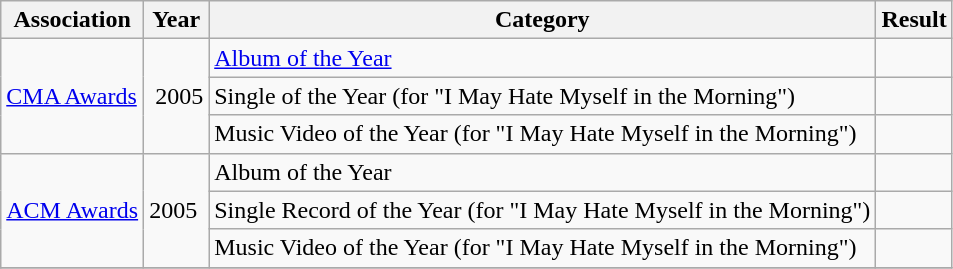<table class="wikitable sortable plainrowheaders">
<tr>
<th>Association</th>
<th>Year</th>
<th>Category</th>
<th>Result</th>
</tr>
<tr>
<td rowspan=3><a href='#'>CMA Awards</a></td>
<td rowspan=3> 2005</td>
<td><a href='#'>Album of the Year</a></td>
<td></td>
</tr>
<tr>
<td>Single of the Year (for "I May Hate Myself in the Morning")</td>
<td></td>
</tr>
<tr>
<td>Music Video of the Year (for "I May Hate Myself in the Morning")</td>
<td></td>
</tr>
<tr>
<td rowspan=3><a href='#'>ACM Awards</a></td>
<td rowspan=3>2005</td>
<td>Album of the Year</td>
<td></td>
</tr>
<tr>
<td>Single Record of the Year (for "I May Hate Myself in the Morning")</td>
<td></td>
</tr>
<tr>
<td>Music Video of the Year (for "I May Hate Myself in the Morning")</td>
<td></td>
</tr>
<tr>
</tr>
</table>
